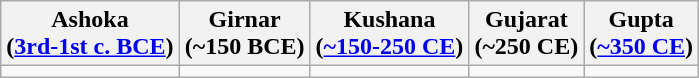<table class="wikitable">
<tr>
<th>Ashoka<br>(<a href='#'>3rd-1st c. BCE</a>)</th>
<th>Girnar<br>(~150 BCE)</th>
<th>Kushana<br>(<a href='#'>~150-250 CE</a>)</th>
<th>Gujarat<br>(~250 CE)</th>
<th>Gupta<br>(<a href='#'>~350 CE</a>)</th>
</tr>
<tr>
<td></td>
<td></td>
<td></td>
<td></td>
<td></td>
</tr>
</table>
